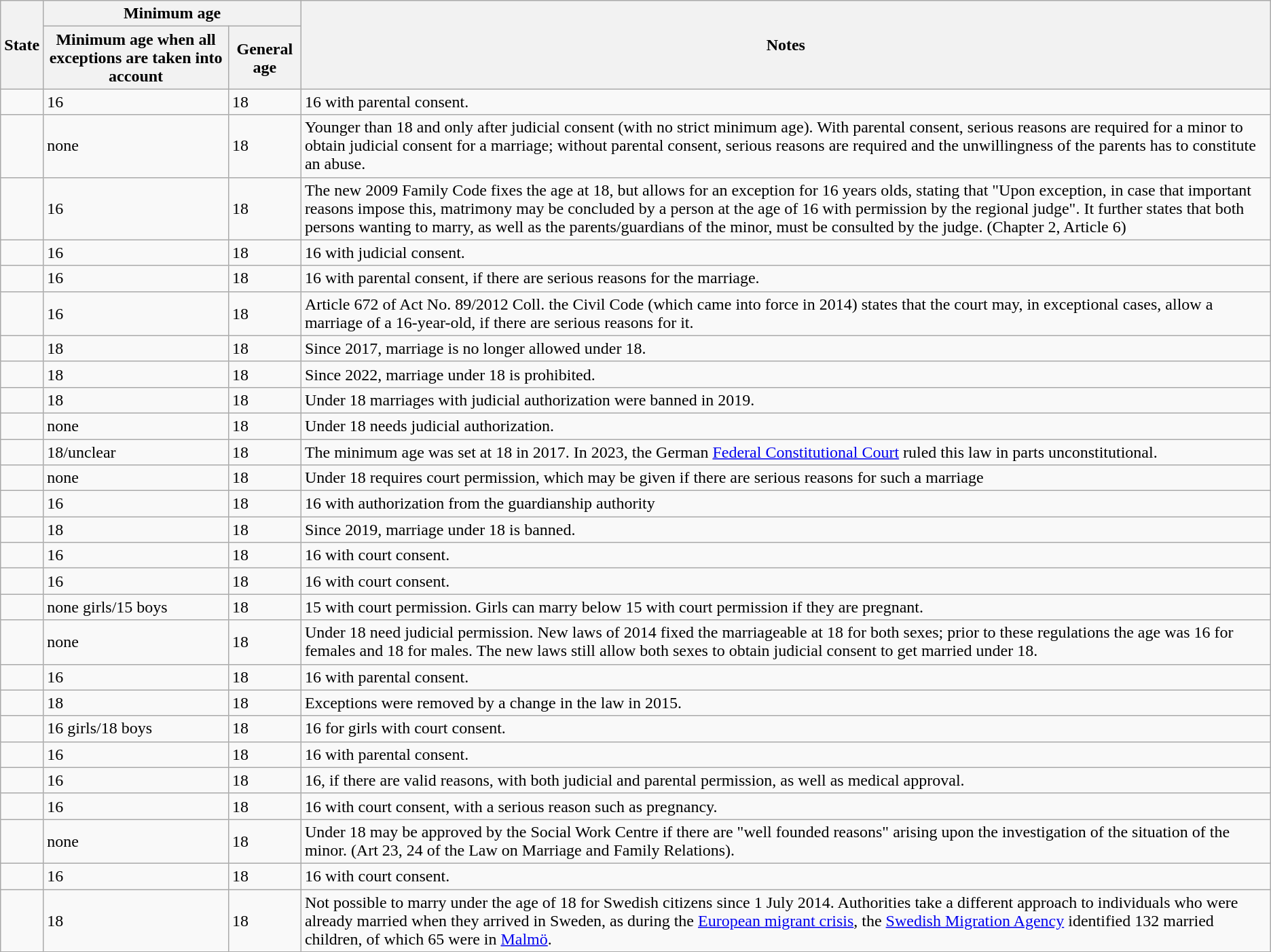<table class="wikitable sortable">
<tr>
<th rowspan=2>State</th>
<th colspan=2>Minimum age</th>
<th rowspan=2 class="unsortable">Notes</th>
</tr>
<tr>
<th>Minimum age when all exceptions are taken into account</th>
<th>General age</th>
</tr>
<tr>
<td></td>
<td>16</td>
<td>18</td>
<td>16 with parental consent.</td>
</tr>
<tr>
<td></td>
<td data-sort-value="0">none</td>
<td>18</td>
<td>Younger than 18 and only after judicial consent (with no strict minimum age). With parental consent, serious reasons are required for a minor to obtain judicial consent for a marriage; without parental consent, serious reasons are required and the unwillingness of the parents has to constitute an abuse.</td>
</tr>
<tr>
<td></td>
<td>16</td>
<td>18</td>
<td>The new 2009 Family Code fixes the age at 18, but allows for an exception for 16 years olds, stating that "Upon exception, in case that important reasons impose this, matrimony may be concluded by a person at the age of 16 with permission by the regional judge". It further states that both persons wanting to marry, as well as the parents/guardians of the minor, must be consulted by the judge. (Chapter 2, Article 6)</td>
</tr>
<tr>
<td></td>
<td>16</td>
<td>18</td>
<td>16 with judicial consent.</td>
</tr>
<tr>
<td></td>
<td>16</td>
<td>18</td>
<td>16 with parental consent, if there are serious reasons for the marriage.</td>
</tr>
<tr>
<td></td>
<td>16</td>
<td>18</td>
<td>Article 672 of Act No. 89/2012 Coll. the Civil Code (which came into force in 2014) states that the court may, in exceptional cases, allow a marriage of a 16-year-old, if there are serious reasons for it.</td>
</tr>
<tr>
<td></td>
<td>18</td>
<td>18</td>
<td>Since 2017, marriage is no longer allowed under 18.</td>
</tr>
<tr>
<td></td>
<td>18</td>
<td>18</td>
<td>Since 2022, marriage under 18 is prohibited.</td>
</tr>
<tr>
<td></td>
<td>18</td>
<td>18</td>
<td>Under 18 marriages with judicial authorization were banned in 2019.</td>
</tr>
<tr>
<td></td>
<td data-sort-value="0">none</td>
<td>18</td>
<td>Under 18 needs judicial authorization.</td>
</tr>
<tr>
<td></td>
<td data-sort-value="17.9">18/unclear</td>
<td>18</td>
<td>The minimum age was set at 18 in 2017. In 2023, the German <a href='#'>Federal Constitutional Court</a> ruled this law in parts unconstitutional.</td>
</tr>
<tr>
<td></td>
<td data-sort-value="0">none</td>
<td>18</td>
<td>Under 18 requires court permission, which may be given if there are serious reasons for such a marriage</td>
</tr>
<tr>
<td></td>
<td>16</td>
<td>18</td>
<td>16 with authorization from the guardianship authority</td>
</tr>
<tr>
<td></td>
<td>18</td>
<td>18</td>
<td>Since 2019, marriage under 18 is banned.</td>
</tr>
<tr>
<td></td>
<td>16</td>
<td>18</td>
<td>16 with court consent.</td>
</tr>
<tr>
<td></td>
<td>16</td>
<td>18</td>
<td>16 with court consent.</td>
</tr>
<tr>
<td></td>
<td data-sort-value="1">none girls/15 boys</td>
<td>18</td>
<td>15 with court permission. Girls can marry below 15 with court permission if they are pregnant.</td>
</tr>
<tr>
<td></td>
<td data-sort-value="0">none</td>
<td>18</td>
<td>Under 18 need judicial permission. New laws of 2014 fixed the marriageable at 18 for both sexes; prior to these regulations the age was 16 for females and 18 for males. The new laws still allow both sexes to obtain judicial consent to get married under 18.</td>
</tr>
<tr>
<td></td>
<td>16</td>
<td>18</td>
<td>16 with parental consent.</td>
</tr>
<tr>
<td></td>
<td>18</td>
<td>18</td>
<td>Exceptions were removed by a change in the law in 2015.</td>
</tr>
<tr>
<td></td>
<td data-sort-value="16.1">16 girls/18 boys</td>
<td>18</td>
<td>16 for girls with court consent.</td>
</tr>
<tr>
<td></td>
<td>16</td>
<td>18</td>
<td>16 with parental consent.</td>
</tr>
<tr>
<td></td>
<td>16</td>
<td>18</td>
<td>16, if there are valid reasons, with both judicial and parental permission, as well as medical approval.</td>
</tr>
<tr>
<td></td>
<td>16</td>
<td>18</td>
<td>16 with court consent, with a serious reason such as pregnancy.</td>
</tr>
<tr>
<td></td>
<td data-sort-value="0">none</td>
<td>18</td>
<td>Under 18 may be approved by the Social Work Centre if there are "well founded reasons" arising upon the investigation of the situation of the minor. (Art 23, 24 of the Law on Marriage and Family Relations).</td>
</tr>
<tr>
<td></td>
<td>16</td>
<td>18</td>
<td>16 with court consent.</td>
</tr>
<tr>
<td></td>
<td>18</td>
<td>18</td>
<td>Not possible to marry under the age of 18 for Swedish citizens since 1 July 2014. Authorities take a different approach to individuals who were already married when they arrived in Sweden, as during the <a href='#'>European migrant crisis</a>, the <a href='#'>Swedish Migration Agency</a> identified 132 married children, of which 65 were in <a href='#'>Malmö</a>.</td>
</tr>
</table>
